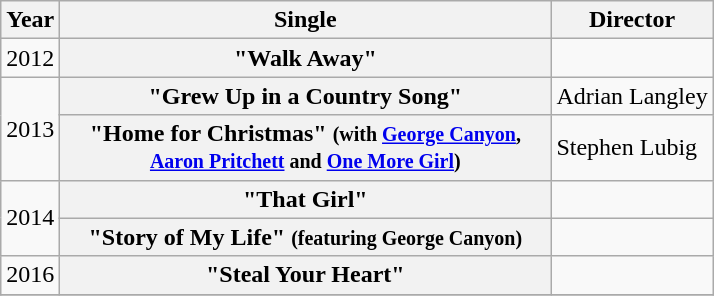<table class="wikitable plainrowheaders">
<tr>
<th>Year</th>
<th style="width:20em;">Single</th>
<th>Director</th>
</tr>
<tr>
<td>2012</td>
<th scope="row">"Walk Away"</th>
<td></td>
</tr>
<tr>
<td rowspan="2">2013</td>
<th scope="row">"Grew Up in a Country Song"</th>
<td>Adrian Langley</td>
</tr>
<tr>
<th scope="row">"Home for Christmas" <small>(with <a href='#'>George Canyon</a>,<br><a href='#'>Aaron Pritchett</a> and <a href='#'>One More Girl</a>)</small></th>
<td>Stephen Lubig</td>
</tr>
<tr>
<td rowspan="2">2014</td>
<th scope="row">"That Girl"</th>
<td></td>
</tr>
<tr>
<th scope="row">"Story of My Life" <small>(featuring George Canyon)</small></th>
<td></td>
</tr>
<tr>
<td>2016</td>
<th scope="row">"Steal Your Heart"</th>
<td></td>
</tr>
<tr>
</tr>
</table>
